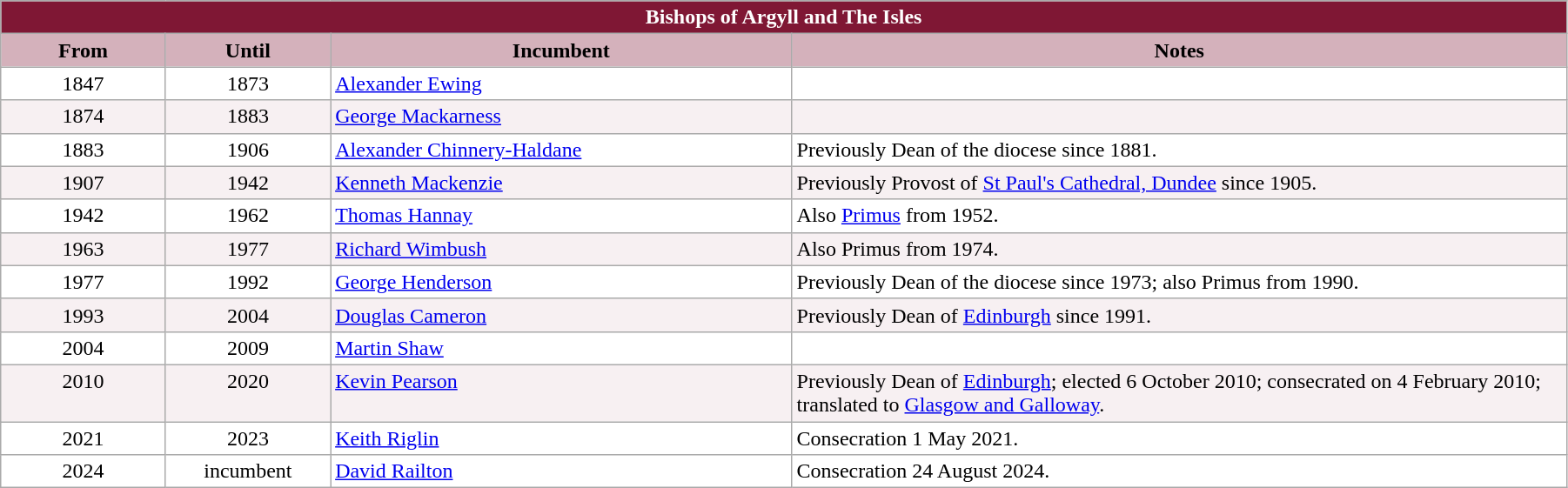<table class="wikitable" style="width: 95%;">
<tr>
<th colspan="4" style="background-color: #7F1734; color: white;">Bishops of Argyll and The Isles</th>
</tr>
<tr>
<th style="background-color: #D4B1BB; width: 10%;">From</th>
<th style="background-color: #D4B1BB; width: 10%;">Until</th>
<th style="background-color: #D4B1BB; width: 28%;">Incumbent</th>
<th style="background-color: #D4B1BB; width: 47%;">Notes</th>
</tr>
<tr valign="top" style="background-color: white;">
<td style="text-align: center;">1847</td>
<td style="text-align: center;">1873</td>
<td><a href='#'>Alexander Ewing</a></td>
<td></td>
</tr>
<tr valign="top" style="background-color: #F7F0F2;">
<td style="text-align: center;">1874</td>
<td style="text-align: center;">1883</td>
<td><a href='#'>George Mackarness</a></td>
<td></td>
</tr>
<tr valign="top" style="background-color: white;">
<td style="text-align: center;">1883</td>
<td style="text-align: center;">1906</td>
<td><a href='#'>Alexander Chinnery-Haldane</a></td>
<td>Previously Dean of the diocese since 1881.</td>
</tr>
<tr valign="top" style="background-color: #F7F0F2;">
<td style="text-align: center;">1907</td>
<td style="text-align: center;">1942</td>
<td><a href='#'>Kenneth Mackenzie</a></td>
<td>Previously Provost of <a href='#'>St&nbsp;Paul's Cathedral, Dundee</a> since 1905.</td>
</tr>
<tr valign="top" style="background-color: white;">
<td style="text-align: center;">1942</td>
<td style="text-align: center;">1962</td>
<td><a href='#'>Thomas Hannay</a></td>
<td>Also <a href='#'>Primus</a> from 1952.</td>
</tr>
<tr valign="top" style="background-color: #F7F0F2;">
<td style="text-align: center;">1963</td>
<td style="text-align: center;">1977</td>
<td><a href='#'>Richard Wimbush</a></td>
<td>Also Primus from 1974.</td>
</tr>
<tr valign="top" style="background-color: white;">
<td style="text-align: center;">1977</td>
<td style="text-align: center;">1992</td>
<td><a href='#'>George Henderson</a></td>
<td>Previously Dean of the diocese since 1973; also Primus from 1990.</td>
</tr>
<tr valign="top" style="background-color: #F7F0F2;">
<td style="text-align: center;">1993</td>
<td style="text-align: center;">2004</td>
<td><a href='#'>Douglas Cameron</a></td>
<td>Previously Dean of <a href='#'>Edinburgh</a> since 1991.</td>
</tr>
<tr valign="top" style="background-color: white;">
<td style="text-align: center;">2004</td>
<td style="text-align: center;">2009</td>
<td><a href='#'>Martin Shaw</a></td>
<td></td>
</tr>
<tr valign="top" style="background-color: #F7F0F2;">
<td style="text-align: center;">2010</td>
<td style="text-align: center;">2020</td>
<td><a href='#'>Kevin Pearson</a></td>
<td>Previously Dean of <a href='#'>Edinburgh</a>; elected 6 October 2010; consecrated on 4 February 2010; translated to <a href='#'>Glasgow and Galloway</a>.</td>
</tr>
<tr valign="top" style="background-color: white;">
<td style="text-align: center;">2021</td>
<td style="text-align: center;">2023</td>
<td><a href='#'>Keith Riglin</a></td>
<td>Consecration 1 May 2021.</td>
</tr>
<tr valign="top" style="background-color: white;">
<td style="text-align: center;">2024</td>
<td style="text-align: center;">incumbent</td>
<td><a href='#'>David Railton</a></td>
<td>Consecration 24 August 2024.</td>
</tr>
</table>
